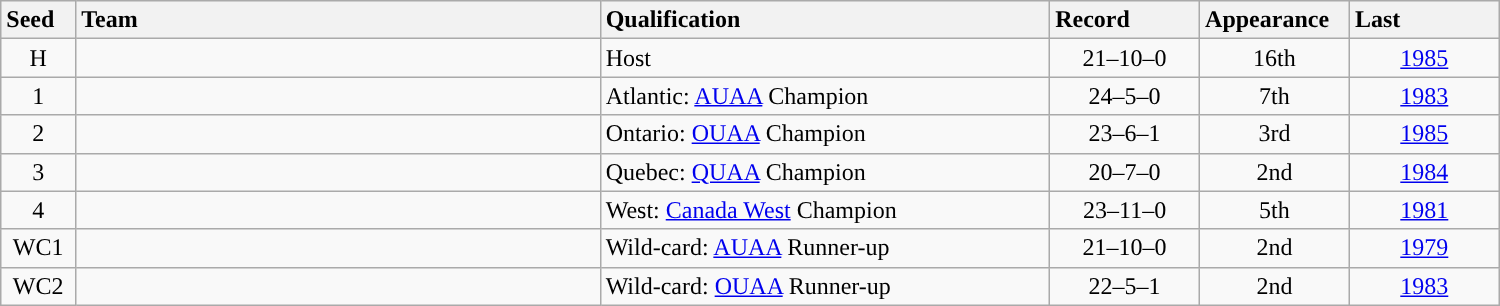<table class="wikitable sortable" style="text-align: center;" width=1000>
<tr style="background:#efefef; text-align:center">
<th style="text-align:left" width=5%>Seed</th>
<th style="text-align:left" width=35%>Team</th>
<th style="text-align:left" width=30%>Qualification</th>
<th style="text-align:left" width=10%>Record</th>
<th style="text-align:left" width=10%>Appearance</th>
<th style="text-align:left" width=10%>Last</th>
</tr>
<tr style="text-align:center">
<td style="text-align:center">H</td>
<td style="text-align:left; "><a href='#'></a></td>
<td style="text-align:left">Host</td>
<td style="text-align:center">21–10–0</td>
<td style="text-align:center">16th</td>
<td style="text-align:center"><a href='#'>1985</a></td>
</tr>
<tr style="text-align:center">
<td style="text-align:center">1</td>
<td style="text-align:left; "><a href='#'></a></td>
<td style="text-align:left">Atlantic: <a href='#'>AUAA</a> Champion</td>
<td style="text-align:center">24–5–0</td>
<td style="text-align:center">7th</td>
<td style="text-align:center"><a href='#'>1983</a></td>
</tr>
<tr style="text-align:center">
<td style="text-align:center">2</td>
<td style="text-align:left; "><a href='#'></a></td>
<td style="text-align:left">Ontario: <a href='#'>OUAA</a> Champion</td>
<td style="text-align:center">23–6–1</td>
<td style="text-align:center">3rd</td>
<td style="text-align:center"><a href='#'>1985</a></td>
</tr>
<tr style="text-align:center">
<td style="text-align:center">3</td>
<td style="text-align:left; "><a href='#'></a></td>
<td style="text-align:left">Quebec: <a href='#'>QUAA</a> Champion</td>
<td style="text-align:center">20–7–0</td>
<td style="text-align:center">2nd</td>
<td style="text-align:center"><a href='#'>1984</a></td>
</tr>
<tr style="text-align:center">
<td style="text-align:center">4</td>
<td style="text-align:left; "><a href='#'></a></td>
<td style="text-align:left">West: <a href='#'>Canada West</a> Champion</td>
<td style="text-align:center">23–11–0</td>
<td style="text-align:center">5th</td>
<td style="text-align:center"><a href='#'>1981</a></td>
</tr>
<tr style="text-align:center">
<td style="text-align:center">WC1</td>
<td style="text-align:left; "><a href='#'></a></td>
<td style="text-align:left">Wild-card: <a href='#'>AUAA</a> Runner-up</td>
<td style="text-align:center">21–10–0</td>
<td style="text-align:center">2nd</td>
<td style="text-align:center"><a href='#'>1979</a></td>
</tr>
<tr style="text-align:center">
<td style="text-align:center">WC2</td>
<td style="text-align:left; "><a href='#'></a></td>
<td style="text-align:left">Wild-card: <a href='#'>OUAA</a> Runner-up</td>
<td style="text-align:center">22–5–1</td>
<td style="text-align:center">2nd</td>
<td style="text-align:center"><a href='#'>1983</a></td>
</tr>
</table>
